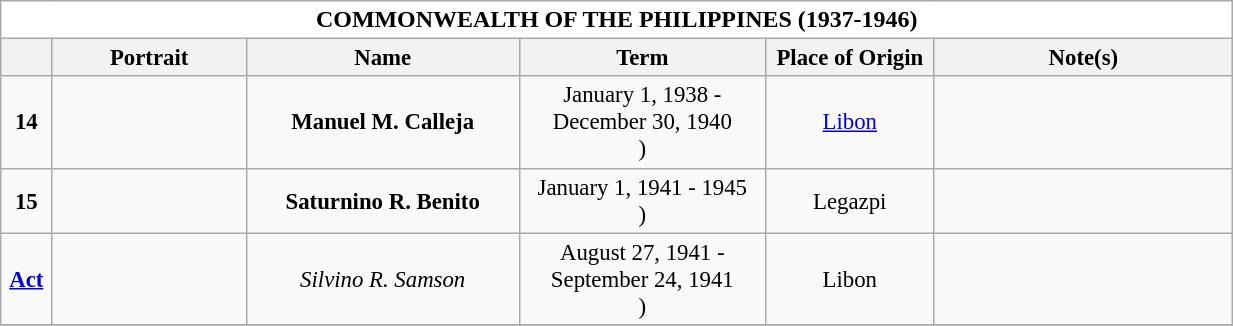<table class="wikitable " style="vertical-align:top;text-align:center;font-size:95%;">
<tr>
<th style="background-color:white;font-size:105%;width:51em;" colspan=6>COMMONWEALTH OF THE PHILIPPINES (1937-1946)</th>
</tr>
<tr>
<th style="width: 1em;text-align:center"></th>
<th style="width: 7em;text-align:center">Portrait</th>
<th style="width: 10em;text-align:center">Name</th>
<th style="width: 9em;text-align:center">Term</th>
<th style="width: 6em;text-align:center">Place of Origin</th>
<th style="width: 11em;text-align:center">Note(s)</th>
</tr>
<tr>
<td><strong>14</strong></td>
<td></td>
<td><strong>Manuel M. Calleja</strong> <br></td>
<td>January 1, 1938 - December 30, 1940 <br>)</td>
<td><a href='#'>Libon</a></td>
<td></td>
</tr>
<tr>
<td><strong>15</strong></td>
<td></td>
<td><strong>Saturnino R. Benito</strong> <br></td>
<td>January 1, 1941 - 1945 <br>)</td>
<td>Legazpi</td>
<td></td>
</tr>
<tr>
<td><strong><a href='#'>Act</a></strong></td>
<td></td>
<td><em>Silvino R. Samson</em> <br></td>
<td>August 27, 1941 - September 24, 1941 <br>)</td>
<td>Libon</td>
<td></td>
</tr>
<tr>
</tr>
</table>
